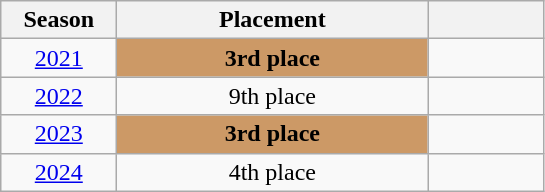<table class="wikitable">
<tr>
<th width=70px>Season</th>
<th width=200px>Placement</th>
<th width=70px></th>
</tr>
<tr align=center>
<td><a href='#'>2021</a></td>
<td style="background:#c96;"><strong>3rd place</strong></td>
<td></td>
</tr>
<tr align=center>
<td><a href='#'>2022</a></td>
<td>9th place</td>
<td></td>
</tr>
<tr align=center>
<td><a href='#'>2023</a></td>
<td style="background:#c96;"><strong>3rd place</strong></td>
<td></td>
</tr>
<tr align=center>
<td><a href='#'>2024</a></td>
<td>4th place</td>
<td></td>
</tr>
</table>
